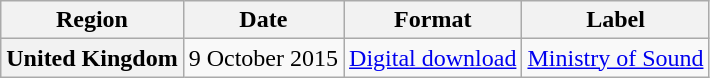<table class="wikitable plainrowheaders">
<tr>
<th>Region</th>
<th>Date</th>
<th>Format</th>
<th>Label</th>
</tr>
<tr>
<th scope="row">United Kingdom</th>
<td>9 October 2015</td>
<td><a href='#'>Digital download</a></td>
<td><a href='#'>Ministry of Sound</a></td>
</tr>
</table>
